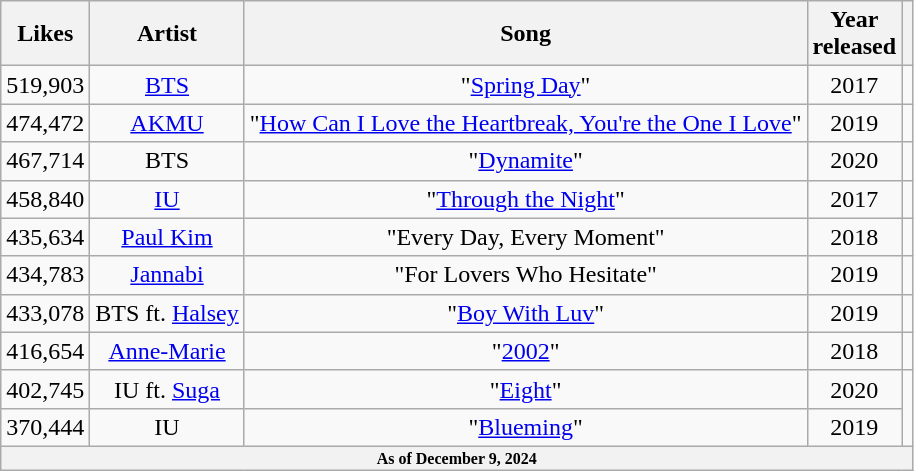<table class="wikitable sortable plainrowheaders" style="text-align:center">
<tr>
<th>Likes</th>
<th>Artist</th>
<th>Song</th>
<th>Year<br>released</th>
<th class="unsortable plainrowheaders"></th>
</tr>
<tr>
<td>519,903</td>
<td><a href='#'>BTS</a></td>
<td>"<a href='#'>Spring Day</a>"</td>
<td>2017</td>
<td></td>
</tr>
<tr>
<td>474,472</td>
<td><a href='#'>AKMU</a></td>
<td>"<a href='#'>How Can I Love the Heartbreak, You're the One I Love</a>"</td>
<td>2019</td>
<td></td>
</tr>
<tr>
<td>467,714</td>
<td>BTS</td>
<td>"<a href='#'>Dynamite</a>"</td>
<td>2020</td>
<td></td>
</tr>
<tr>
<td>458,840</td>
<td><a href='#'>IU</a></td>
<td>"<a href='#'>Through the Night</a>"</td>
<td>2017</td>
<td></td>
</tr>
<tr>
<td>435,634</td>
<td><a href='#'>Paul Kim</a></td>
<td>"Every Day, Every Moment"</td>
<td>2018</td>
<td></td>
</tr>
<tr>
<td>434,783</td>
<td><a href='#'>Jannabi</a></td>
<td>"For Lovers Who Hesitate"</td>
<td>2019</td>
<td></td>
</tr>
<tr>
<td>433,078</td>
<td>BTS ft. <a href='#'>Halsey</a></td>
<td>"<a href='#'>Boy With Luv</a>"</td>
<td>2019</td>
<td></td>
</tr>
<tr>
<td>416,654</td>
<td><a href='#'>Anne-Marie</a></td>
<td>"<a href='#'>2002</a>"</td>
<td>2018</td>
<td></td>
</tr>
<tr>
<td>402,745</td>
<td>IU ft. <a href='#'>Suga</a></td>
<td>"<a href='#'>Eight</a>"</td>
<td>2020</td>
<td rowspan=2></td>
</tr>
<tr>
<td>370,444</td>
<td>IU</td>
<td>"<a href='#'>Blueming</a>"</td>
<td>2019</td>
</tr>
<tr>
<th colspan="5" style="font-size:8pt;">As of December 9, 2024</th>
</tr>
</table>
